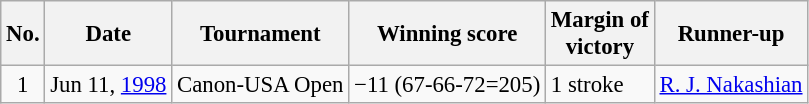<table class="wikitable" style="font-size:95%;">
<tr>
<th>No.</th>
<th>Date</th>
<th>Tournament</th>
<th>Winning score</th>
<th>Margin of<br>victory</th>
<th>Runner-up</th>
</tr>
<tr>
<td align=center>1</td>
<td align=right>Jun 11, <a href='#'>1998</a></td>
<td>Canon-USA Open</td>
<td>−11 (67-66-72=205)</td>
<td>1 stroke</td>
<td> <a href='#'>R. J. Nakashian</a></td>
</tr>
</table>
